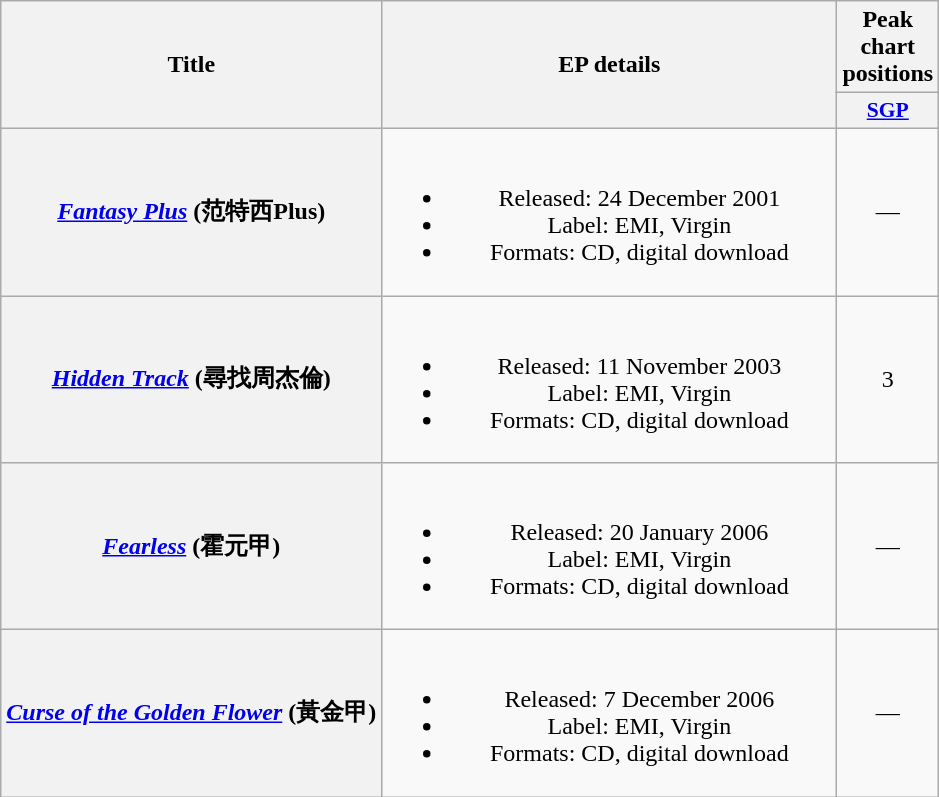<table class="wikitable plainrowheaders" style="text-align:center;">
<tr>
<th rowspan="2">Title</th>
<th rowspan="2" style="width:18.5em;">EP details</th>
<th>Peak chart positions</th>
</tr>
<tr>
<th scope="col" style="width:3em;font-size:90%;"><a href='#'>SGP</a><br></th>
</tr>
<tr>
<th scope="row"><em><a href='#'>Fantasy Plus</a></em> (范特西Plus)</th>
<td><br><ul><li>Released: 24 December 2001</li><li>Label: EMI, Virgin</li><li>Formats: CD, digital download</li></ul></td>
<td>—</td>
</tr>
<tr>
<th scope="row"><em><a href='#'>Hidden Track</a></em> (尋找周杰倫)</th>
<td><br><ul><li>Released: 11 November 2003</li><li>Label: EMI, Virgin</li><li>Formats: CD, digital download</li></ul></td>
<td>3</td>
</tr>
<tr>
<th scope="row"><em><a href='#'>Fearless</a></em> (霍元甲)</th>
<td><br><ul><li>Released: 20 January 2006</li><li>Label: EMI, Virgin</li><li>Formats: CD, digital download</li></ul></td>
<td>—</td>
</tr>
<tr>
<th scope="row"><em><a href='#'>Curse of the Golden Flower</a></em> (黃金甲)</th>
<td><br><ul><li>Released: 7 December 2006</li><li>Label: EMI, Virgin</li><li>Formats: CD, digital download</li></ul></td>
<td>—</td>
</tr>
</table>
